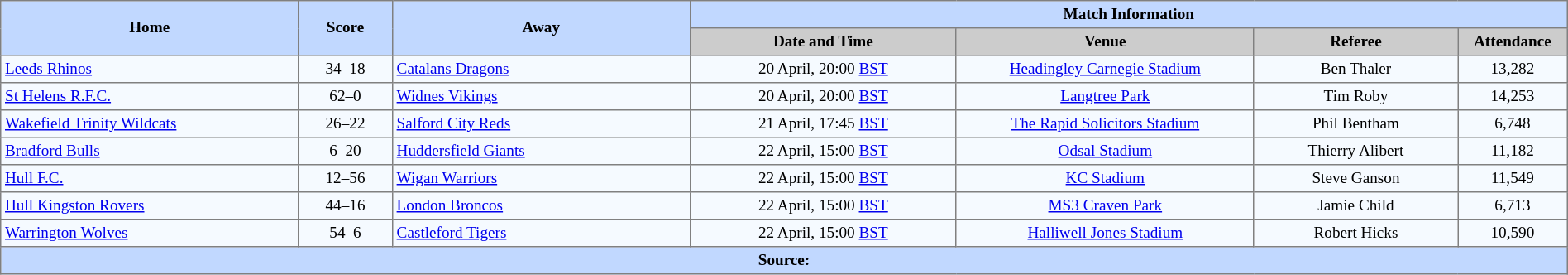<table border=1 style="border-collapse:collapse; font-size:80%; text-align:center;" cellpadding=3 cellspacing=0 width=100%>
<tr bgcolor=#C1D8FF>
<th rowspan=2 width=19%>Home</th>
<th rowspan=2 width=6%>Score</th>
<th rowspan=2 width=19%>Away</th>
<th colspan=6>Match Information</th>
</tr>
<tr bgcolor=#CCCCCC>
<th width=17%>Date and Time</th>
<th width=19%>Venue</th>
<th width=13%>Referee</th>
<th width=7%>Attendance</th>
</tr>
<tr bgcolor=#F5FAFF>
<td align=left> <a href='#'>Leeds Rhinos</a></td>
<td>34–18</td>
<td align=left> <a href='#'>Catalans Dragons</a></td>
<td>20 April, 20:00 <a href='#'>BST</a></td>
<td><a href='#'>Headingley Carnegie Stadium</a></td>
<td>Ben Thaler</td>
<td>13,282</td>
</tr>
<tr bgcolor=#F5FAFF>
<td align=left> <a href='#'>St Helens R.F.C.</a></td>
<td>62–0</td>
<td align=left> <a href='#'>Widnes Vikings</a></td>
<td>20 April, 20:00 <a href='#'>BST</a></td>
<td><a href='#'>Langtree Park</a></td>
<td>Tim Roby</td>
<td>14,253</td>
</tr>
<tr bgcolor=#F5FAFF>
<td align=left> <a href='#'>Wakefield Trinity Wildcats</a></td>
<td>26–22</td>
<td align=left> <a href='#'>Salford City Reds</a></td>
<td>21 April, 17:45 <a href='#'>BST</a></td>
<td><a href='#'>The Rapid Solicitors Stadium</a></td>
<td>Phil Bentham</td>
<td>6,748</td>
</tr>
<tr bgcolor=#F5FAFF>
<td align=left> <a href='#'>Bradford Bulls</a></td>
<td>6–20</td>
<td align=left> <a href='#'>Huddersfield Giants</a></td>
<td>22 April, 15:00 <a href='#'>BST</a></td>
<td><a href='#'>Odsal Stadium</a></td>
<td>Thierry Alibert</td>
<td>11,182</td>
</tr>
<tr bgcolor=#F5FAFF>
<td align=left> <a href='#'>Hull F.C.</a></td>
<td>12–56</td>
<td align=left> <a href='#'>Wigan Warriors</a></td>
<td>22 April, 15:00 <a href='#'>BST</a></td>
<td><a href='#'>KC Stadium</a></td>
<td>Steve Ganson</td>
<td>11,549</td>
</tr>
<tr bgcolor=#F5FAFF>
<td align=left> <a href='#'>Hull Kingston Rovers</a></td>
<td>44–16</td>
<td align=left> <a href='#'>London Broncos</a></td>
<td>22 April, 15:00 <a href='#'>BST</a></td>
<td><a href='#'>MS3 Craven Park</a></td>
<td>Jamie Child</td>
<td>6,713</td>
</tr>
<tr bgcolor=#F5FAFF>
<td align=left> <a href='#'>Warrington Wolves</a></td>
<td>54–6</td>
<td align=left> <a href='#'>Castleford Tigers</a></td>
<td>22 April, 15:00 <a href='#'>BST</a></td>
<td><a href='#'>Halliwell Jones Stadium</a></td>
<td>Robert Hicks</td>
<td>10,590</td>
</tr>
<tr bgcolor=#C1D8FF>
<th colspan=12>Source:</th>
</tr>
</table>
